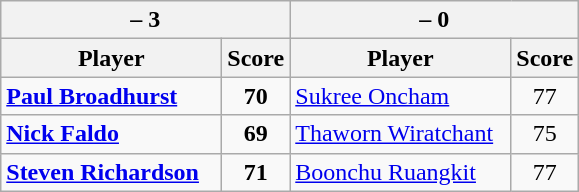<table class=wikitable>
<tr>
<th colspan=2> – 3</th>
<th colspan=2> – 0</th>
</tr>
<tr>
<th width=140>Player</th>
<th>Score</th>
<th width=140>Player</th>
<th>Score</th>
</tr>
<tr>
<td><strong><a href='#'>Paul Broadhurst</a></strong></td>
<td align=center><strong>70</strong></td>
<td><a href='#'>Sukree Oncham</a></td>
<td align=center>77</td>
</tr>
<tr>
<td><strong><a href='#'>Nick Faldo</a></strong></td>
<td align=center><strong>69</strong></td>
<td><a href='#'>Thaworn Wiratchant</a></td>
<td align=center>75</td>
</tr>
<tr>
<td><strong><a href='#'>Steven Richardson</a></strong></td>
<td align=center><strong>71</strong></td>
<td><a href='#'>Boonchu Ruangkit</a></td>
<td align=center>77</td>
</tr>
</table>
